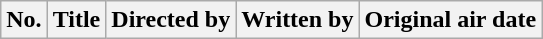<table class="wikitable plainrowheaders">
<tr>
<th style="background:#;">No.</th>
<th style="background:#;">Title</th>
<th style="background:#;">Directed by</th>
<th style="background:#;">Written by</th>
<th style="background:#;">Original air date<br>
























</th>
</tr>
</table>
